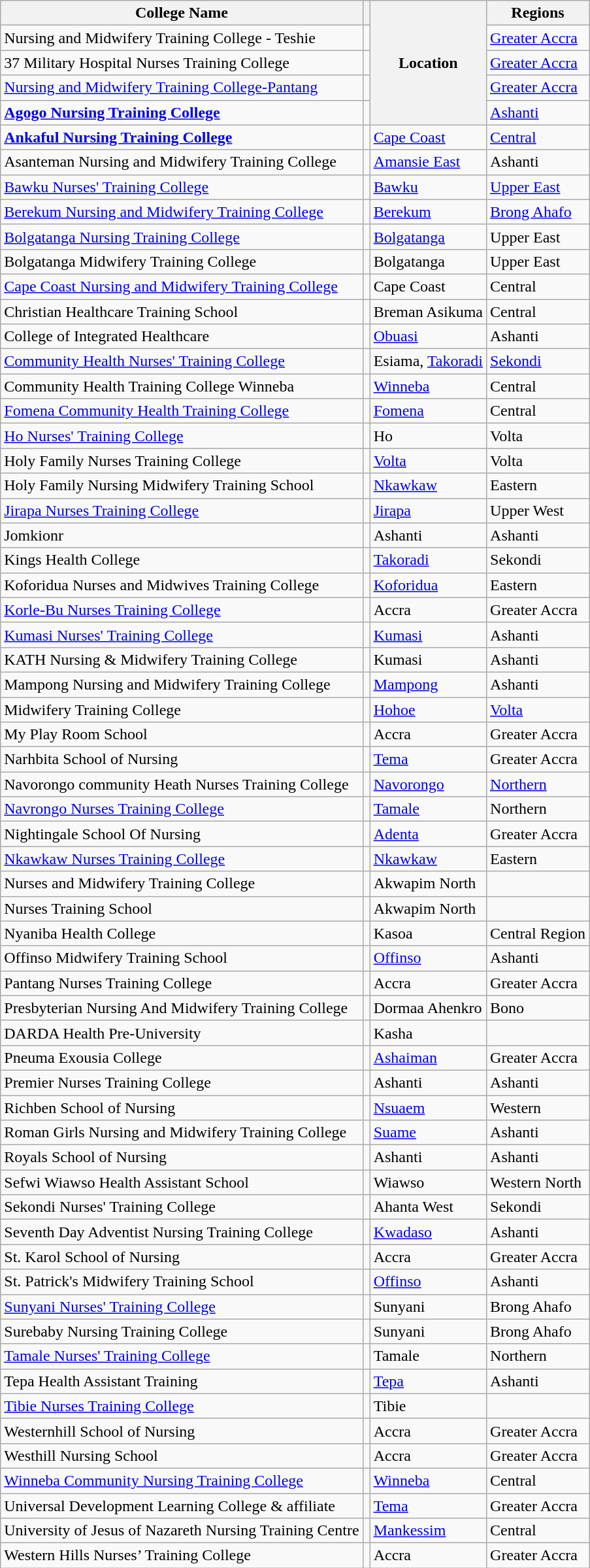<table class="wikitable">
<tr>
<th>College Name</th>
<th></th>
<th rowspan="5">Location</th>
<th>Regions</th>
</tr>
<tr>
<td>Nursing and Midwifery Training College - Teshie</td>
<td></td>
<td><a href='#'>Greater Accra</a></td>
</tr>
<tr>
<td>37 Military Hospital Nurses Training College</td>
<td></td>
<td><a href='#'>Greater Accra</a></td>
</tr>
<tr>
<td><a href='#'>Nursing and Midwifery Training College-Pantang</a></td>
<td></td>
<td><a href='#'>Greater Accra</a></td>
</tr>
<tr>
<td><a href='#'><strong>Agogo Nursing Training College</strong></a></td>
<td></td>
<td><a href='#'>Ashanti</a></td>
</tr>
<tr>
<td><strong><a href='#'>Ankaful Nursing Training College</a></strong></td>
<td></td>
<td><a href='#'>Cape Coast</a></td>
<td><a href='#'>Central</a></td>
</tr>
<tr>
<td>Asanteman Nursing and Midwifery Training College</td>
<td></td>
<td><a href='#'>Amansie East</a></td>
<td>Ashanti</td>
</tr>
<tr>
<td><a href='#'>Bawku Nurses' Training College</a></td>
<td></td>
<td><a href='#'>Bawku</a></td>
<td><a href='#'>Upper East</a></td>
</tr>
<tr>
<td><a href='#'>Berekum Nursing and Midwifery Training College</a></td>
<td></td>
<td><a href='#'>Berekum</a></td>
<td><a href='#'>Brong Ahafo</a></td>
</tr>
<tr>
<td><a href='#'>Bolgatanga Nursing Training College</a></td>
<td></td>
<td><a href='#'>Bolgatanga</a></td>
<td>Upper East</td>
</tr>
<tr>
<td>Bolgatanga Midwifery Training College</td>
<td></td>
<td>Bolgatanga</td>
<td>Upper East</td>
</tr>
<tr>
<td><a href='#'>Cape Coast Nursing and Midwifery Training College</a></td>
<td></td>
<td>Cape Coast</td>
<td>Central</td>
</tr>
<tr>
<td>Christian Healthcare Training School</td>
<td></td>
<td>Breman Asikuma</td>
<td>Central</td>
</tr>
<tr>
<td>College of Integrated Healthcare</td>
<td></td>
<td><a href='#'>Obuasi</a></td>
<td>Ashanti</td>
</tr>
<tr>
<td><a href='#'>Community Health Nurses' Training College</a></td>
<td></td>
<td>Esiama, <a href='#'>Takoradi</a></td>
<td><a href='#'>Sekondi</a></td>
</tr>
<tr>
<td>Community Health Training College Winneba</td>
<td></td>
<td><a href='#'>Winneba</a></td>
<td>Central</td>
</tr>
<tr>
<td><a href='#'>Fomena Community Health Training College</a></td>
<td></td>
<td><a href='#'>Fomena</a></td>
<td>Central</td>
</tr>
<tr>
<td><a href='#'>Ho Nurses' Training College</a></td>
<td></td>
<td>Ho</td>
<td>Volta</td>
</tr>
<tr>
<td>Holy Family Nurses Training College</td>
<td></td>
<td><a href='#'>Volta</a></td>
<td>Volta</td>
</tr>
<tr>
<td>Holy Family Nursing Midwifery Training School</td>
<td></td>
<td><a href='#'>Nkawkaw</a></td>
<td>Eastern</td>
</tr>
<tr>
<td><a href='#'>Jirapa Nurses Training College</a></td>
<td></td>
<td><a href='#'>Jirapa</a></td>
<td>Upper West</td>
</tr>
<tr>
<td>Jomkionr</td>
<td></td>
<td>Ashanti</td>
<td>Ashanti</td>
</tr>
<tr>
<td>Kings Health College</td>
<td></td>
<td><a href='#'>Takoradi</a></td>
<td>Sekondi</td>
</tr>
<tr>
<td>Koforidua Nurses and Midwives Training College</td>
<td></td>
<td><a href='#'>Koforidua</a></td>
<td>Eastern</td>
</tr>
<tr>
<td><a href='#'>Korle-Bu Nurses Training College</a></td>
<td></td>
<td>Accra</td>
<td>Greater Accra</td>
</tr>
<tr>
<td><a href='#'>Kumasi Nurses' Training College</a></td>
<td></td>
<td><a href='#'>Kumasi</a></td>
<td>Ashanti</td>
</tr>
<tr>
<td>KATH Nursing & Midwifery Training College</td>
<td></td>
<td>Kumasi</td>
<td>Ashanti</td>
</tr>
<tr>
<td>Mampong Nursing and Midwifery Training College</td>
<td></td>
<td><a href='#'>Mampong</a></td>
<td>Ashanti</td>
</tr>
<tr>
<td>Midwifery Training College</td>
<td></td>
<td><a href='#'>Hohoe</a></td>
<td><a href='#'>Volta</a></td>
</tr>
<tr>
<td>My Play Room School</td>
<td></td>
<td>Accra</td>
<td>Greater Accra</td>
</tr>
<tr>
<td>Narhbita School of Nursing</td>
<td></td>
<td><a href='#'>Tema</a></td>
<td>Greater Accra</td>
</tr>
<tr>
<td>Navorongo community Heath Nurses Training College</td>
<td></td>
<td><a href='#'>Navorongo</a></td>
<td><a href='#'>Northern</a></td>
</tr>
<tr>
<td><a href='#'>Navrongo Nurses Training College</a></td>
<td></td>
<td><a href='#'>Tamale</a></td>
<td>Northern</td>
</tr>
<tr>
<td>Nightingale School Of Nursing</td>
<td></td>
<td><a href='#'>Adenta</a></td>
<td>Greater Accra</td>
</tr>
<tr>
<td><a href='#'>Nkawkaw Nurses Training College</a></td>
<td></td>
<td><a href='#'>Nkawkaw</a></td>
<td>Eastern</td>
</tr>
<tr>
<td>Nurses and Midwifery Training College</td>
<td></td>
<td>Akwapim North</td>
<td></td>
</tr>
<tr>
<td>Nurses Training School</td>
<td></td>
<td>Akwapim North</td>
<td></td>
</tr>
<tr>
<td>Nyaniba Health College</td>
<td></td>
<td>Kasoa</td>
<td>Central Region</td>
</tr>
<tr>
<td>Offinso Midwifery Training School</td>
<td></td>
<td><a href='#'>Offinso</a></td>
<td>Ashanti</td>
</tr>
<tr>
<td>Pantang Nurses Training College</td>
<td></td>
<td>Accra</td>
<td>Greater Accra</td>
</tr>
<tr>
<td>Presbyterian Nursing And Midwifery Training College</td>
<td></td>
<td>Dormaa Ahenkro</td>
<td>Bono</td>
</tr>
<tr>
<td>DARDA Health Pre-University</td>
<td></td>
<td>Kasha</td>
<td></td>
</tr>
<tr>
<td>Pneuma Exousia College</td>
<td></td>
<td><a href='#'>Ashaiman</a></td>
<td>Greater Accra</td>
</tr>
<tr>
<td>Premier Nurses Training College</td>
<td></td>
<td>Ashanti</td>
<td>Ashanti</td>
</tr>
<tr>
<td>Richben School of Nursing</td>
<td></td>
<td><a href='#'>Nsuaem</a></td>
<td>Western</td>
</tr>
<tr>
<td>Roman Girls Nursing and Midwifery Training College</td>
<td></td>
<td><a href='#'>Suame</a></td>
<td>Ashanti</td>
</tr>
<tr>
<td>Royals School of Nursing</td>
<td></td>
<td>Ashanti</td>
<td>Ashanti</td>
</tr>
<tr>
<td>Sefwi Wiawso Health Assistant School</td>
<td></td>
<td>Wiawso</td>
<td>Western North</td>
</tr>
<tr>
<td>Sekondi Nurses' Training College</td>
<td></td>
<td>Ahanta West</td>
<td>Sekondi</td>
</tr>
<tr>
<td>Seventh Day Adventist Nursing Training College</td>
<td></td>
<td><a href='#'>Kwadaso</a></td>
<td>Ashanti</td>
</tr>
<tr>
<td>St. Karol School of Nursing</td>
<td></td>
<td>Accra</td>
<td>Greater Accra</td>
</tr>
<tr>
<td>St. Patrick's Midwifery Training School</td>
<td></td>
<td><a href='#'>Offinso</a></td>
<td>Ashanti</td>
</tr>
<tr>
<td><a href='#'>Sunyani Nurses' Training College</a></td>
<td></td>
<td>Sunyani</td>
<td>Brong Ahafo</td>
</tr>
<tr>
<td>Surebaby Nursing Training College</td>
<td></td>
<td>Sunyani</td>
<td>Brong Ahafo</td>
</tr>
<tr>
<td><a href='#'>Tamale Nurses' Training College</a></td>
<td></td>
<td>Tamale</td>
<td>Northern</td>
</tr>
<tr>
<td>Tepa Health Assistant Training</td>
<td></td>
<td><a href='#'>Tepa</a></td>
<td>Ashanti</td>
</tr>
<tr>
<td><a href='#'>Tibie Nurses Training College</a></td>
<td></td>
<td>Tibie</td>
<td></td>
</tr>
<tr>
<td>Westernhill School of Nursing</td>
<td></td>
<td>Accra</td>
<td>Greater Accra</td>
</tr>
<tr>
<td>Westhill Nursing School</td>
<td></td>
<td>Accra</td>
<td>Greater Accra</td>
</tr>
<tr>
<td><a href='#'>Winneba Community Nursing Training College</a></td>
<td></td>
<td><a href='#'>Winneba</a></td>
<td>Central</td>
</tr>
<tr>
<td>Universal Development Learning College & affiliate</td>
<td></td>
<td><a href='#'>Tema</a></td>
<td>Greater Accra</td>
</tr>
<tr>
<td>University of Jesus of Nazareth Nursing Training Centre</td>
<td></td>
<td><a href='#'>Mankessim</a></td>
<td>Central</td>
</tr>
<tr>
<td>Western Hills Nurses’ Training College</td>
<td></td>
<td>Accra</td>
<td>Greater Accra</td>
</tr>
</table>
